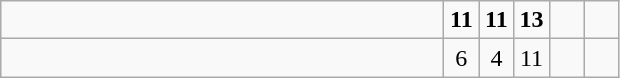<table class="wikitable">
<tr>
<td style="width:18em"><strong></strong></td>
<td align=center style="width:1em"><strong>11</strong></td>
<td align=center style="width:1em"><strong>11</strong></td>
<td align=center style="width:1em"><strong>13</strong></td>
<td align=center style="width:1em"></td>
<td align=center style="width:1em"></td>
</tr>
<tr>
<td style="width:18em"></td>
<td align=center style="width:1em">6</td>
<td align=center style="width:1em">4</td>
<td align=center style="width:1em">11</td>
<td align=center style="width:1em"></td>
<td align=center style="width:1em"></td>
</tr>
</table>
